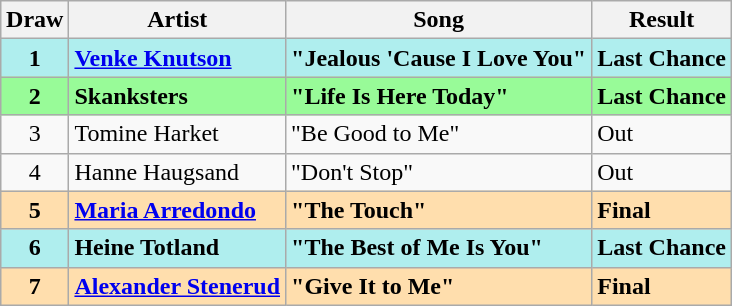<table class="sortable wikitable" style="margin: 1em auto 1em auto; text-align:center;">
<tr>
<th>Draw</th>
<th>Artist</th>
<th>Song</th>
<th>Result</th>
</tr>
<tr style="font-weight:bold; background:paleturquoise;">
<td>1</td>
<td align="left"><a href='#'>Venke Knutson</a></td>
<td align="left">"Jealous 'Cause I Love You"</td>
<td align="left">Last Chance</td>
</tr>
<tr style="font-weight:bold; background:palegreen;">
<td>2</td>
<td align="left">Skanksters</td>
<td align="left">"Life Is Here Today"</td>
<td align="left">Last Chance</td>
</tr>
<tr>
<td>3</td>
<td align="left">Tomine Harket</td>
<td align="left">"Be Good to Me"</td>
<td align="left">Out</td>
</tr>
<tr>
<td>4</td>
<td align="left">Hanne Haugsand</td>
<td align="left">"Don't Stop"</td>
<td align="left">Out</td>
</tr>
<tr style="font-weight:bold; background:navajowhite;">
<td>5</td>
<td align="left"><a href='#'>Maria Arredondo</a></td>
<td align="left">"The Touch"</td>
<td align="left">Final</td>
</tr>
<tr style="font-weight:bold; background:paleturquoise;">
<td>6</td>
<td align="left">Heine Totland</td>
<td align="left">"The Best of Me Is You"</td>
<td align="left">Last Chance</td>
</tr>
<tr style="font-weight:bold; background:navajowhite;">
<td>7</td>
<td align="left"><a href='#'>Alexander Stenerud</a></td>
<td align="left">"Give It to Me"</td>
<td align="left">Final</td>
</tr>
</table>
